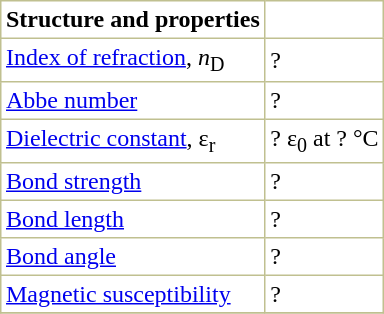<table border="1" cellspacing="0" cellpadding="3" style="margin: 0 0 0 0.5em; background: #FFFFFF; border-collapse: collapse; border-color: #C0C090;">
<tr>
<th>Structure and properties</th>
</tr>
<tr>
<td><a href='#'>Index of refraction</a>, <em>n</em><sub>D</sub></td>
<td>? </td>
</tr>
<tr>
<td><a href='#'>Abbe number</a></td>
<td>? </td>
</tr>
<tr>
<td><a href='#'>Dielectric constant</a>, ε<sub>r</sub></td>
<td>? ε<sub>0</sub> at ? °C </td>
</tr>
<tr>
<td><a href='#'>Bond strength</a></td>
<td>? </td>
</tr>
<tr>
<td><a href='#'>Bond length</a></td>
<td>? </td>
</tr>
<tr>
<td><a href='#'>Bond angle</a></td>
<td>? </td>
</tr>
<tr>
<td><a href='#'>Magnetic susceptibility</a></td>
<td>? </td>
</tr>
<tr>
</tr>
</table>
